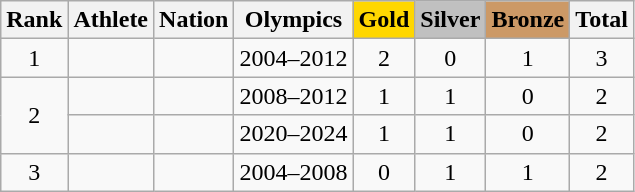<table class="wikitable sortable" style="text-align:center">
<tr>
<th>Rank</th>
<th>Athlete</th>
<th>Nation</th>
<th>Olympics</th>
<th style="background-color:gold">Gold</th>
<th style="background-color:silver">Silver</th>
<th style="background-color:#cc9966">Bronze</th>
<th>Total</th>
</tr>
<tr>
<td>1</td>
<td align=left></td>
<td align=left></td>
<td>2004–2012</td>
<td>2</td>
<td>0</td>
<td>1</td>
<td>3</td>
</tr>
<tr>
<td rowspan=2>2</td>
<td align=left></td>
<td align=left></td>
<td>2008–2012</td>
<td>1</td>
<td>1</td>
<td>0</td>
<td>2</td>
</tr>
<tr>
<td align=left></td>
<td align=left></td>
<td>2020–2024</td>
<td>1</td>
<td>1</td>
<td>0</td>
<td>2</td>
</tr>
<tr>
<td>3</td>
<td align=left></td>
<td align=left></td>
<td>2004–2008</td>
<td>0</td>
<td>1</td>
<td>1</td>
<td>2</td>
</tr>
</table>
